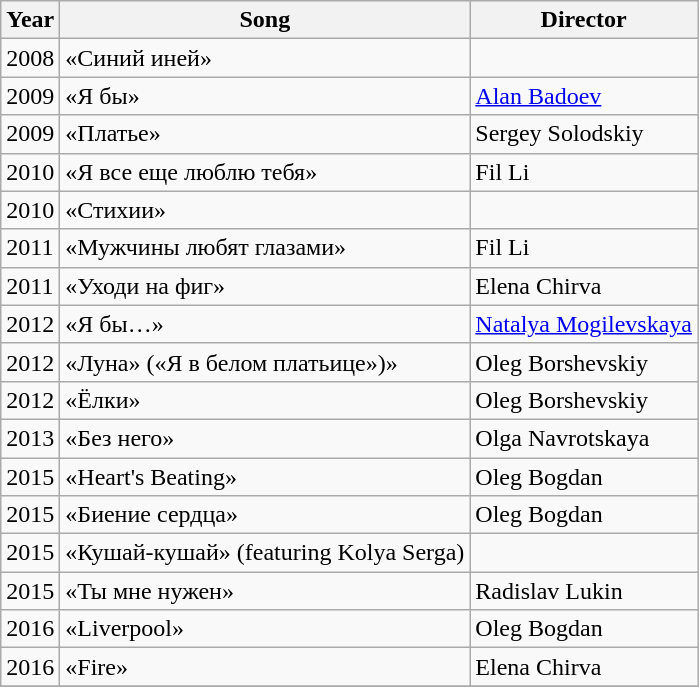<table class="wikitable">
<tr>
<th>Year</th>
<th>Song</th>
<th>Director</th>
</tr>
<tr>
<td>2008</td>
<td>«Синий иней»</td>
<td></td>
</tr>
<tr>
<td>2009</td>
<td>«Я бы»</td>
<td><a href='#'>Alan Badoev</a></td>
</tr>
<tr>
<td>2009</td>
<td>«Платье»</td>
<td>Sergey Solodskiy</td>
</tr>
<tr>
<td>2010</td>
<td>«Я все еще люблю тебя»</td>
<td>Fil Li</td>
</tr>
<tr>
<td>2010</td>
<td>«Стихии»</td>
<td></td>
</tr>
<tr>
<td>2011</td>
<td>«Мужчины любят глазами»</td>
<td>Fil Li</td>
</tr>
<tr>
<td>2011</td>
<td>«Уходи на фиг»</td>
<td>Elena Chirva</td>
</tr>
<tr>
<td>2012</td>
<td>«Я бы…»</td>
<td><a href='#'>Natalya Mogilevskaya</a></td>
</tr>
<tr>
<td>2012</td>
<td>«Луна» («Я в белом платьице»)»</td>
<td>Oleg Borshevskiy</td>
</tr>
<tr>
<td>2012</td>
<td>«Ёлки»</td>
<td>Oleg Borshevskiy</td>
</tr>
<tr>
<td>2013</td>
<td>«Без него»</td>
<td>Olga Navrotskaya</td>
</tr>
<tr>
<td>2015</td>
<td>«Heart's Beating»</td>
<td>Oleg Bogdan</td>
</tr>
<tr>
<td>2015</td>
<td>«Биение сердца»</td>
<td>Oleg Bogdan</td>
</tr>
<tr>
<td>2015</td>
<td>«Кушай-кушай» (featuring Kolya Serga)</td>
<td></td>
</tr>
<tr>
<td>2015</td>
<td>«Ты мне нужен»</td>
<td>Radislav Lukin</td>
</tr>
<tr>
<td>2016</td>
<td>«Liverpool»</td>
<td>Oleg Bogdan</td>
</tr>
<tr>
<td>2016</td>
<td>«Fire»</td>
<td>Elena Chirva</td>
</tr>
<tr>
</tr>
</table>
